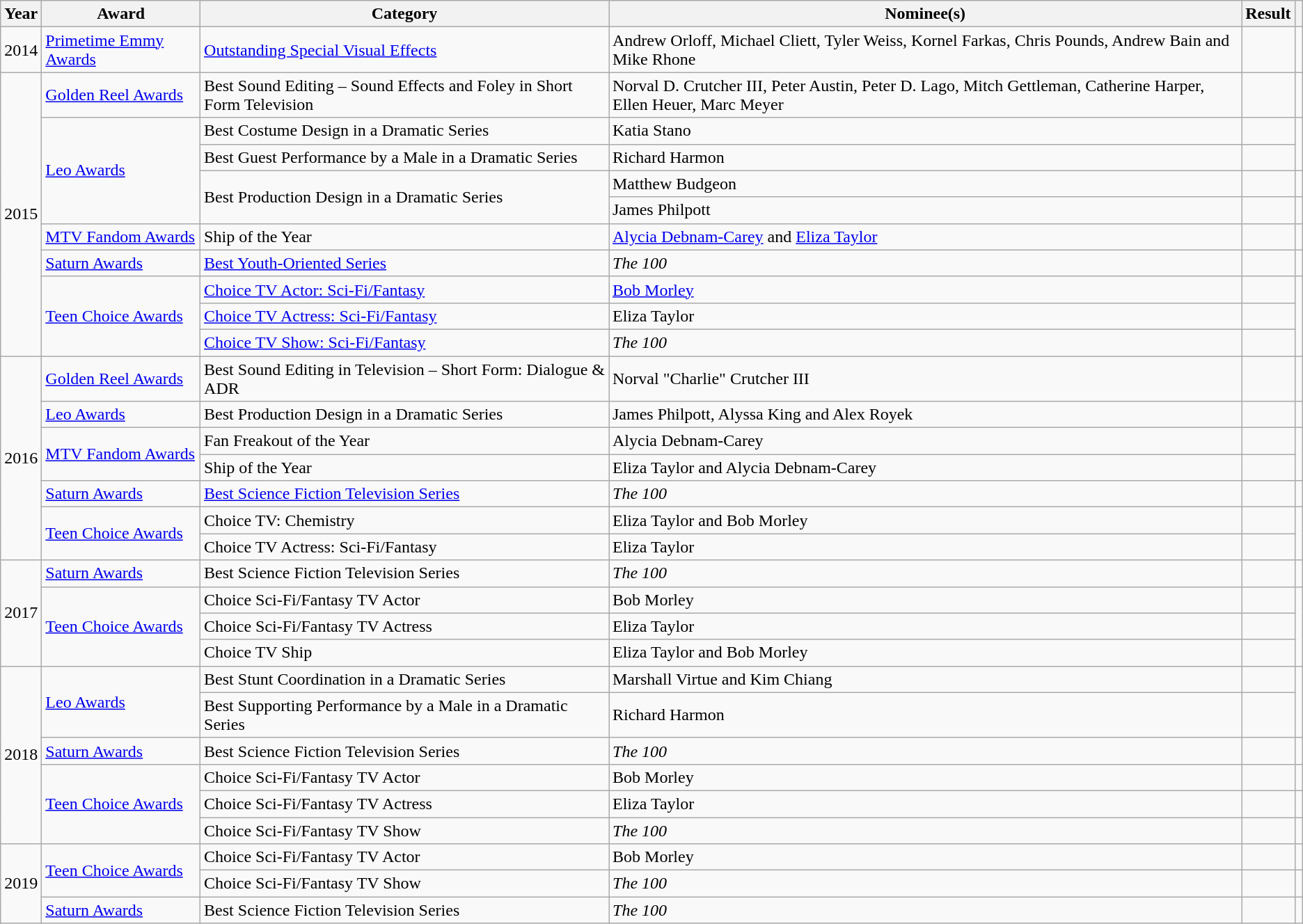<table class="wikitable sortable plainrowheaders">
<tr>
<th scope="col">Year</th>
<th scope="col">Award</th>
<th scope="col">Category</th>
<th scope="col">Nominee(s)</th>
<th scope="col">Result</th>
<th scope="col" class="unsortable"></th>
</tr>
<tr>
<td scope="row">2014</td>
<td><a href='#'>Primetime Emmy Awards</a></td>
<td><a href='#'>Outstanding Special Visual Effects</a></td>
<td data-sort-value=" Orloff, Andrew">Andrew Orloff, Michael Cliett, Tyler Weiss, Kornel Farkas, Chris Pounds, Andrew Bain and Mike Rhone </td>
<td></td>
<td style="text-align: center;"></td>
</tr>
<tr>
<td scope="row" rowspan="10">2015</td>
<td><a href='#'>Golden Reel Awards</a></td>
<td>Best Sound Editing – Sound Effects and Foley in Short Form Television</td>
<td data-sort-value="Crutcher III, Norval D.">Norval D. Crutcher III, Peter Austin, Peter D. Lago, Mitch Gettleman, Catherine Harper, Ellen Heuer, Marc Meyer</td>
<td></td>
<td style="text-align: center;"></td>
</tr>
<tr>
<td rowspan="4"><a href='#'>Leo Awards</a></td>
<td>Best Costume Design in a Dramatic Series</td>
<td data-sort-value="Stano, Katia">Katia Stano </td>
<td></td>
<td rowspan="2" style="text-align: center;"></td>
</tr>
<tr>
<td>Best Guest Performance by a Male in a Dramatic Series</td>
<td data-sort-value="Harmon, Richard">Richard Harmon </td>
<td></td>
</tr>
<tr>
<td rowspan="2">Best Production Design in a Dramatic Series</td>
<td data-sort-value="Budgeon, Matthew">Matthew Budgeon </td>
<td></td>
<td></td>
</tr>
<tr>
<td data-sort-value="Philpott, James">James Philpott </td>
<td></td>
<td></td>
</tr>
<tr>
<td scope="row"><a href='#'>MTV Fandom Awards</a></td>
<td>Ship of the Year</td>
<td data-sort-value="Debnam-Carey, Alycia and Eliza Taylor"><a href='#'>Alycia Debnam-Carey</a> and <a href='#'>Eliza Taylor</a></td>
<td></td>
<td style="text-align: center;"></td>
</tr>
<tr>
<td scope="row"><a href='#'>Saturn Awards</a></td>
<td><a href='#'>Best Youth-Oriented Series</a></td>
<td data-sort-value="Hundred, The"><em>The 100</em></td>
<td></td>
<td style="text-align: center;"></td>
</tr>
<tr>
<td scope="row" rowspan="3"><a href='#'>Teen Choice Awards</a></td>
<td><a href='#'>Choice TV Actor: Sci-Fi/Fantasy</a></td>
<td data-sort-value="Morley, Bob"><a href='#'>Bob Morley</a></td>
<td></td>
<td rowspan="3" style="text-align: center;"></td>
</tr>
<tr>
<td scope="row"><a href='#'>Choice TV Actress: Sci-Fi/Fantasy</a></td>
<td data-sort-value="Taylor, Eliza">Eliza Taylor</td>
<td></td>
</tr>
<tr>
<td scope="row"><a href='#'>Choice TV Show: Sci-Fi/Fantasy</a></td>
<td data-sort-value="Hundred, The"><em>The 100</em></td>
<td></td>
</tr>
<tr>
<td scope="row" rowspan="7">2016</td>
<td><a href='#'>Golden Reel Awards</a></td>
<td>Best Sound Editing in Television – Short Form: Dialogue & ADR</td>
<td data-sort-value="Crutcher III, Norval D.">Norval "Charlie" Crutcher III</td>
<td></td>
<td style="text-align: center;"></td>
</tr>
<tr>
<td><a href='#'>Leo Awards</a></td>
<td>Best Production Design in a Dramatic Series</td>
<td data-sort-value="Philpott, James, Alyssa King, Alex Royek">James Philpott, Alyssa King and Alex Royek </td>
<td></td>
<td style="text-align: center;"></td>
</tr>
<tr>
<td rowspan="2"><a href='#'>MTV Fandom Awards</a></td>
<td>Fan Freakout of the Year</td>
<td data-sort-value="Debnam-Carey, Alycia">Alycia Debnam-Carey</td>
<td></td>
<td rowspan="2" style="text-align: center;"></td>
</tr>
<tr>
<td scope="row">Ship of the Year</td>
<td data-sort-value="Taylor, Eliza and Alycia Debnam-Carey">Eliza Taylor and Alycia Debnam-Carey</td>
<td></td>
</tr>
<tr>
<td scope="row"><a href='#'>Saturn Awards</a></td>
<td><a href='#'>Best Science Fiction Television Series</a></td>
<td data-sort-value="Hundred, The"><em>The 100</em></td>
<td></td>
<td style="text-align: center;"></td>
</tr>
<tr>
<td rowspan="2"><a href='#'>Teen Choice Awards</a></td>
<td scope="row">Choice TV: Chemistry</td>
<td data-sort-value="Taylor, Eliza and Bob Morley">Eliza Taylor and Bob Morley</td>
<td></td>
<td rowspan="2" style="text-align: center;"></td>
</tr>
<tr>
<td>Choice TV Actress: Sci-Fi/Fantasy</td>
<td data-sort-value="Taylor, Eliza">Eliza Taylor</td>
<td></td>
</tr>
<tr>
<td scope="row" rowspan="4">2017</td>
<td><a href='#'>Saturn Awards</a></td>
<td>Best Science Fiction Television Series</td>
<td data-sort-value="Hundred, The"><em>The 100</em></td>
<td></td>
<td style="text-align: center;"></td>
</tr>
<tr>
<td scope="row" rowspan="3"><a href='#'>Teen Choice Awards</a></td>
<td>Choice Sci-Fi/Fantasy TV Actor</td>
<td data-sort-value="Morley, Bob">Bob Morley</td>
<td></td>
<td rowspan="3" style="text-align: center;"></td>
</tr>
<tr>
<td scope="row">Choice Sci-Fi/Fantasy TV Actress</td>
<td data-sort-value="Taylor, Eliza">Eliza Taylor</td>
<td></td>
</tr>
<tr>
<td>Choice TV Ship</td>
<td data-sort-value="Taylor, Eliza and Bob Morley">Eliza Taylor and Bob Morley</td>
<td></td>
</tr>
<tr>
<td scope="row" rowspan=6>2018</td>
<td rowspan=2><a href='#'>Leo Awards</a></td>
<td>Best Stunt Coordination in a Dramatic Series</td>
<td data-sort-value="Virtue, Marshall, Kim Chiang">Marshall Virtue and Kim Chiang </td>
<td></td>
<td rowspan="2" style="text-align: center;"></td>
</tr>
<tr>
<td>Best Supporting Performance by a Male in a Dramatic Series</td>
<td data-sort-value="Harmon, Richard">Richard Harmon </td>
<td></td>
</tr>
<tr>
<td><a href='#'>Saturn Awards</a></td>
<td>Best Science Fiction Television Series</td>
<td data-sort-value="Hundred, The"><em>The 100</em></td>
<td></td>
<td style="text-align: center;"></td>
</tr>
<tr>
<td rowspan="3"><a href='#'>Teen Choice Awards</a></td>
<td>Choice Sci-Fi/Fantasy TV Actor</td>
<td data-sort-value="Morley, Bob">Bob Morley</td>
<td></td>
<td></td>
</tr>
<tr>
<td>Choice Sci-Fi/Fantasy TV Actress</td>
<td data-sort-value="Taylor, Eliza">Eliza Taylor</td>
<td></td>
<td></td>
</tr>
<tr>
<td>Choice Sci-Fi/Fantasy TV Show</td>
<td data-sort-value="Hundred, The"><em>The 100</em></td>
<td></td>
<td></td>
</tr>
<tr>
<td rowspan="3">2019</td>
<td rowspan="2"><a href='#'>Teen Choice Awards</a></td>
<td>Choice Sci-Fi/Fantasy TV Actor</td>
<td data-sort-value="Morley, Bob">Bob Morley</td>
<td></td>
<td></td>
</tr>
<tr>
<td>Choice Sci-Fi/Fantasy TV Show</td>
<td data-sort-value="Hundred, The"><em>The 100</em></td>
<td></td>
<td style="text-align: center;"></td>
</tr>
<tr>
<td><a href='#'>Saturn Awards</a></td>
<td>Best Science Fiction Television Series</td>
<td><em>The 100</em></td>
<td></td>
<td style="text-align: center;"></td>
</tr>
</table>
